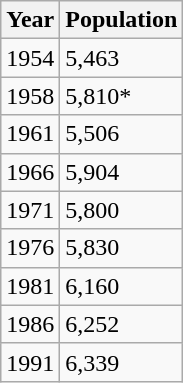<table class="wikitable">
<tr>
<th>Year</th>
<th>Population</th>
</tr>
<tr>
<td>1954</td>
<td>5,463</td>
</tr>
<tr>
<td>1958</td>
<td>5,810*</td>
</tr>
<tr>
<td>1961</td>
<td>5,506</td>
</tr>
<tr>
<td>1966</td>
<td>5,904</td>
</tr>
<tr>
<td>1971</td>
<td>5,800</td>
</tr>
<tr>
<td>1976</td>
<td>5,830</td>
</tr>
<tr>
<td>1981</td>
<td>6,160</td>
</tr>
<tr>
<td>1986</td>
<td>6,252</td>
</tr>
<tr>
<td>1991</td>
<td>6,339</td>
</tr>
</table>
